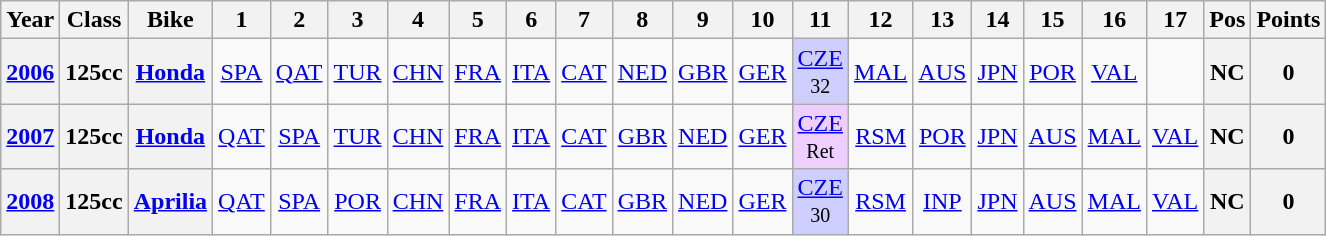<table class="wikitable" style="text-align:center">
<tr>
<th>Year</th>
<th>Class</th>
<th>Bike</th>
<th>1</th>
<th>2</th>
<th>3</th>
<th>4</th>
<th>5</th>
<th>6</th>
<th>7</th>
<th>8</th>
<th>9</th>
<th>10</th>
<th>11</th>
<th>12</th>
<th>13</th>
<th>14</th>
<th>15</th>
<th>16</th>
<th>17</th>
<th>Pos</th>
<th>Points</th>
</tr>
<tr>
<th align="left"><a href='#'>2006</a></th>
<th align="left">125cc</th>
<th align="left"><a href='#'>Honda</a></th>
<td><a href='#'>SPA</a></td>
<td><a href='#'>QAT</a></td>
<td><a href='#'>TUR</a></td>
<td><a href='#'>CHN</a></td>
<td><a href='#'>FRA</a></td>
<td><a href='#'>ITA</a></td>
<td><a href='#'>CAT</a></td>
<td><a href='#'>NED</a></td>
<td><a href='#'>GBR</a></td>
<td><a href='#'>GER</a></td>
<td style="background:#CFCFFF;"><a href='#'>CZE</a><br><small>32</small></td>
<td><a href='#'>MAL</a></td>
<td><a href='#'>AUS</a></td>
<td><a href='#'>JPN</a></td>
<td><a href='#'>POR</a></td>
<td><a href='#'>VAL</a></td>
<td></td>
<th>NC</th>
<th>0</th>
</tr>
<tr>
<th align="left"><a href='#'>2007</a></th>
<th align="left">125cc</th>
<th align="left"><a href='#'>Honda</a></th>
<td><a href='#'>QAT</a></td>
<td><a href='#'>SPA</a></td>
<td><a href='#'>TUR</a></td>
<td><a href='#'>CHN</a></td>
<td><a href='#'>FRA</a></td>
<td><a href='#'>ITA</a></td>
<td><a href='#'>CAT</a></td>
<td><a href='#'>GBR</a></td>
<td><a href='#'>NED</a></td>
<td><a href='#'>GER</a></td>
<td style="background:#EFCFFF;"><a href='#'>CZE</a><br><small>Ret</small></td>
<td><a href='#'>RSM</a></td>
<td><a href='#'>POR</a></td>
<td><a href='#'>JPN</a></td>
<td><a href='#'>AUS</a></td>
<td><a href='#'>MAL</a></td>
<td><a href='#'>VAL</a></td>
<th>NC</th>
<th>0</th>
</tr>
<tr>
<th align="left"><a href='#'>2008</a></th>
<th align="left">125cc</th>
<th align="left"><a href='#'>Aprilia</a></th>
<td><a href='#'>QAT</a></td>
<td><a href='#'>SPA</a></td>
<td><a href='#'>POR</a></td>
<td><a href='#'>CHN</a></td>
<td><a href='#'>FRA</a></td>
<td><a href='#'>ITA</a></td>
<td><a href='#'>CAT</a></td>
<td><a href='#'>GBR</a></td>
<td><a href='#'>NED</a></td>
<td><a href='#'>GER</a></td>
<td style="background:#cfcfff;"><a href='#'>CZE</a><br><small>30</small></td>
<td><a href='#'>RSM</a></td>
<td><a href='#'>INP</a></td>
<td><a href='#'>JPN</a></td>
<td><a href='#'>AUS</a></td>
<td><a href='#'>MAL</a></td>
<td><a href='#'>VAL</a></td>
<th>NC</th>
<th>0</th>
</tr>
</table>
